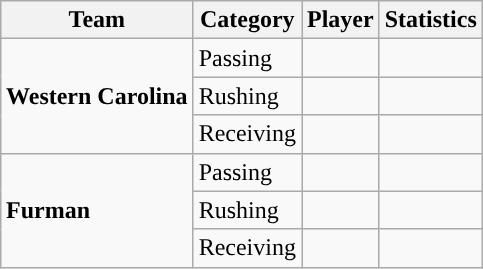<table class="wikitable" style="float: right;">
<tr>
<th>Team</th>
<th>Category</th>
<th>Player</th>
<th>Statistics</th>
</tr>
<tr>
<td rowspan=3><strong>Western Carolina</strong></td>
<td>Passing</td>
<td></td>
<td></td>
</tr>
<tr>
<td>Rushing</td>
<td></td>
<td></td>
</tr>
<tr>
<td>Receiving</td>
<td></td>
<td></td>
</tr>
<tr>
<td rowspan=3><strong>Furman</strong></td>
<td>Passing</td>
<td></td>
<td></td>
</tr>
<tr>
<td>Rushing</td>
<td></td>
<td></td>
</tr>
<tr>
<td>Receiving</td>
<td></td>
<td></td>
</tr>
</table>
